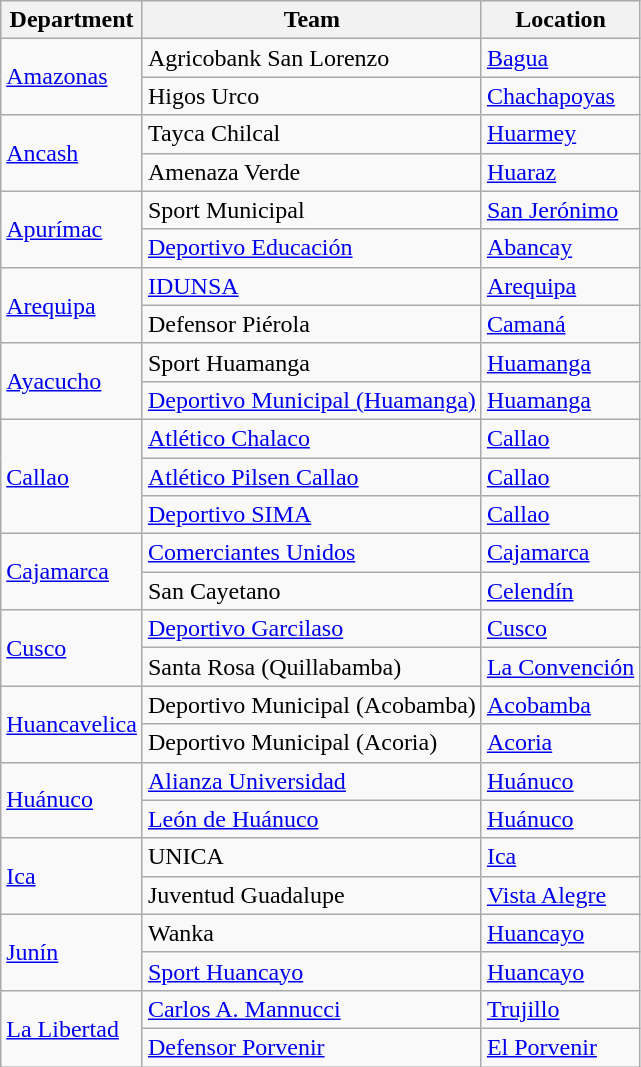<table class="wikitable">
<tr>
<th>Department</th>
<th>Team</th>
<th>Location</th>
</tr>
<tr>
<td rowspan="2"><a href='#'>Amazonas</a></td>
<td>Agricobank San Lorenzo</td>
<td><a href='#'>Bagua</a></td>
</tr>
<tr>
<td>Higos Urco</td>
<td><a href='#'>Chachapoyas</a></td>
</tr>
<tr>
<td rowspan="2"><a href='#'>Ancash</a></td>
<td>Tayca Chilcal</td>
<td><a href='#'>Huarmey</a></td>
</tr>
<tr>
<td>Amenaza Verde</td>
<td><a href='#'>Huaraz</a></td>
</tr>
<tr>
<td rowspan="2"><a href='#'>Apurímac</a></td>
<td>Sport Municipal</td>
<td><a href='#'>San Jerónimo</a></td>
</tr>
<tr>
<td><a href='#'>Deportivo Educación</a></td>
<td><a href='#'>Abancay</a></td>
</tr>
<tr>
<td rowspan="2"><a href='#'>Arequipa</a></td>
<td><a href='#'>IDUNSA</a></td>
<td><a href='#'>Arequipa</a></td>
</tr>
<tr>
<td>Defensor Piérola</td>
<td><a href='#'>Camaná</a></td>
</tr>
<tr>
<td rowspan="2"><a href='#'>Ayacucho</a></td>
<td>Sport Huamanga</td>
<td><a href='#'>Huamanga</a></td>
</tr>
<tr>
<td><a href='#'>Deportivo Municipal (Huamanga)</a></td>
<td><a href='#'>Huamanga</a></td>
</tr>
<tr>
<td rowspan="3"><a href='#'>Callao</a></td>
<td><a href='#'>Atlético Chalaco</a></td>
<td><a href='#'>Callao</a></td>
</tr>
<tr>
<td><a href='#'>Atlético Pilsen Callao</a></td>
<td><a href='#'>Callao</a></td>
</tr>
<tr>
<td><a href='#'>Deportivo SIMA</a></td>
<td><a href='#'>Callao</a></td>
</tr>
<tr>
<td rowspan="2"><a href='#'>Cajamarca</a></td>
<td><a href='#'>Comerciantes Unidos</a></td>
<td><a href='#'>Cajamarca</a></td>
</tr>
<tr>
<td>San Cayetano</td>
<td><a href='#'>Celendín</a></td>
</tr>
<tr>
<td rowspan="2"><a href='#'>Cusco</a></td>
<td><a href='#'>Deportivo Garcilaso</a></td>
<td><a href='#'>Cusco</a></td>
</tr>
<tr>
<td>Santa Rosa (Quillabamba)</td>
<td><a href='#'>La Convención</a></td>
</tr>
<tr>
<td rowspan="2"><a href='#'>Huancavelica</a></td>
<td>Deportivo Municipal (Acobamba)</td>
<td><a href='#'>Acobamba</a></td>
</tr>
<tr>
<td>Deportivo Municipal (Acoria)</td>
<td><a href='#'>Acoria</a></td>
</tr>
<tr>
<td rowspan="2"><a href='#'>Huánuco</a></td>
<td><a href='#'>Alianza Universidad</a></td>
<td><a href='#'>Huánuco</a></td>
</tr>
<tr>
<td><a href='#'>León de Huánuco</a></td>
<td><a href='#'>Huánuco</a></td>
</tr>
<tr>
<td rowspan="2"><a href='#'>Ica</a></td>
<td>UNICA</td>
<td><a href='#'>Ica</a></td>
</tr>
<tr>
<td>Juventud Guadalupe</td>
<td><a href='#'>Vista Alegre</a></td>
</tr>
<tr>
<td rowspan="2"><a href='#'>Junín</a></td>
<td>Wanka</td>
<td><a href='#'>Huancayo</a></td>
</tr>
<tr>
<td><a href='#'>Sport Huancayo</a></td>
<td><a href='#'>Huancayo</a></td>
</tr>
<tr>
<td rowspan="2"><a href='#'>La Libertad</a></td>
<td><a href='#'>Carlos A. Mannucci</a></td>
<td><a href='#'>Trujillo</a></td>
</tr>
<tr>
<td><a href='#'>Defensor Porvenir</a></td>
<td><a href='#'>El Porvenir</a></td>
</tr>
</table>
